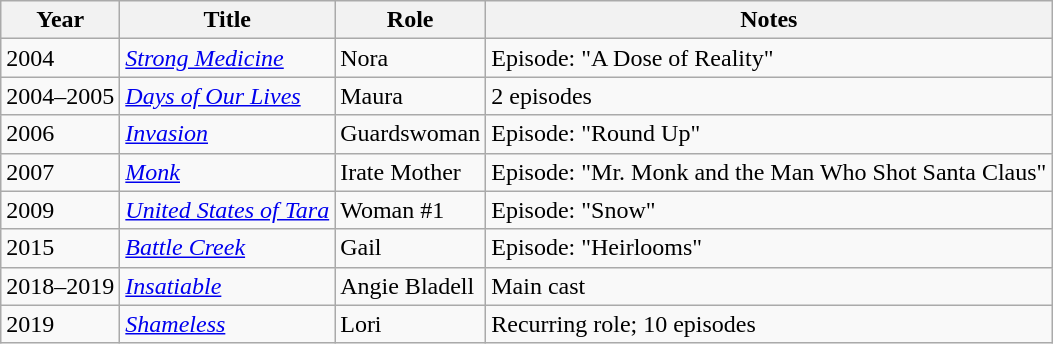<table class="wikitable sortable">
<tr>
<th>Year</th>
<th>Title</th>
<th>Role</th>
<th class="unsortable">Notes</th>
</tr>
<tr>
<td>2004</td>
<td><em><a href='#'>Strong Medicine</a></em></td>
<td>Nora</td>
<td>Episode: "A Dose of Reality"</td>
</tr>
<tr>
<td>2004–2005</td>
<td><em><a href='#'>Days of Our Lives</a></em></td>
<td>Maura</td>
<td>2 episodes</td>
</tr>
<tr>
<td>2006</td>
<td><em><a href='#'>Invasion</a></em></td>
<td>Guardswoman</td>
<td>Episode: "Round Up"</td>
</tr>
<tr>
<td>2007</td>
<td><em><a href='#'>Monk</a></em></td>
<td>Irate Mother</td>
<td>Episode: "Mr. Monk and the Man Who Shot Santa Claus"</td>
</tr>
<tr>
<td>2009</td>
<td><em><a href='#'>United States of Tara</a></em></td>
<td>Woman #1</td>
<td>Episode: "Snow"</td>
</tr>
<tr>
<td>2015</td>
<td><em><a href='#'>Battle Creek</a></em></td>
<td>Gail</td>
<td>Episode: "Heirlooms"</td>
</tr>
<tr>
<td>2018–2019</td>
<td><em><a href='#'>Insatiable</a></em></td>
<td>Angie Bladell</td>
<td>Main cast</td>
</tr>
<tr>
<td>2019</td>
<td><em><a href='#'>Shameless</a></em></td>
<td>Lori</td>
<td>Recurring role; 10 episodes</td>
</tr>
</table>
